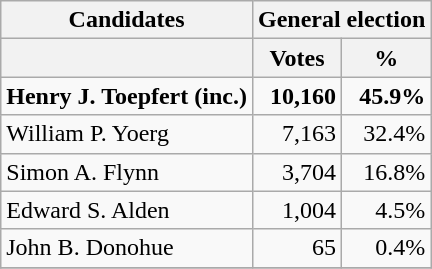<table class=wikitable>
<tr>
<th colspan=1><strong>Candidates</strong></th>
<th colspan=2><strong>General election</strong></th>
</tr>
<tr>
<th></th>
<th>Votes</th>
<th>%</th>
</tr>
<tr>
<td><strong>Henry J. Toepfert (inc.)</strong></td>
<td align="right"><strong>10,160</strong></td>
<td align="right"><strong>45.9%</strong></td>
</tr>
<tr>
<td>William P. Yoerg</td>
<td align="right">7,163</td>
<td align="right">32.4%</td>
</tr>
<tr>
<td>Simon A. Flynn</td>
<td align="right">3,704</td>
<td align="right">16.8%</td>
</tr>
<tr>
<td>Edward S. Alden</td>
<td align="right">1,004</td>
<td align="right">4.5%</td>
</tr>
<tr>
<td>John B. Donohue</td>
<td align="right">65</td>
<td align="right">0.4%</td>
</tr>
<tr>
</tr>
</table>
